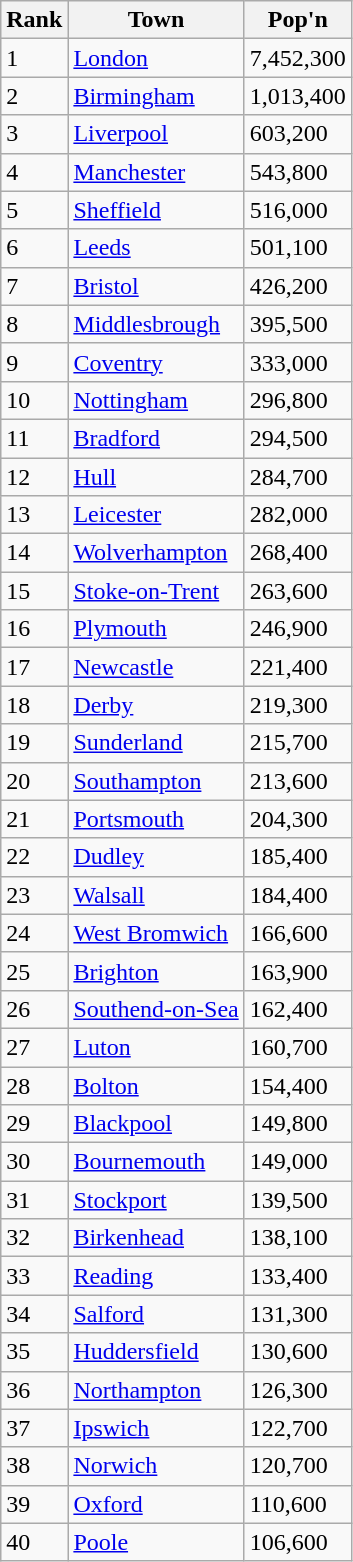<table class="sortable wikitable vatop" style=" margin-right:2em;">
<tr>
<th>Rank</th>
<th>Town</th>
<th>Pop'n</th>
</tr>
<tr>
<td>1</td>
<td><a href='#'>London</a></td>
<td>7,452,300</td>
</tr>
<tr>
<td>2</td>
<td><a href='#'>Birmingham</a></td>
<td>1,013,400</td>
</tr>
<tr>
<td>3</td>
<td><a href='#'>Liverpool</a></td>
<td>603,200</td>
</tr>
<tr>
<td>4</td>
<td><a href='#'>Manchester</a></td>
<td>543,800</td>
</tr>
<tr>
<td>5</td>
<td><a href='#'>Sheffield</a></td>
<td>516,000</td>
</tr>
<tr>
<td>6</td>
<td><a href='#'>Leeds</a></td>
<td>501,100</td>
</tr>
<tr>
<td>7</td>
<td><a href='#'>Bristol</a></td>
<td>426,200</td>
</tr>
<tr>
<td>8</td>
<td><a href='#'>Middlesbrough</a></td>
<td>395,500</td>
</tr>
<tr>
<td>9</td>
<td><a href='#'>Coventry</a></td>
<td>333,000</td>
</tr>
<tr>
<td>10</td>
<td><a href='#'>Nottingham</a></td>
<td>296,800</td>
</tr>
<tr>
<td>11</td>
<td><a href='#'>Bradford</a></td>
<td>294,500</td>
</tr>
<tr>
<td>12</td>
<td><a href='#'>Hull</a></td>
<td>284,700</td>
</tr>
<tr>
<td>13</td>
<td><a href='#'>Leicester</a></td>
<td>282,000</td>
</tr>
<tr>
<td>14</td>
<td><a href='#'>Wolverhampton</a></td>
<td>268,400</td>
</tr>
<tr>
<td>15</td>
<td><a href='#'>Stoke-on-Trent</a></td>
<td>263,600</td>
</tr>
<tr>
<td>16</td>
<td><a href='#'>Plymouth</a></td>
<td>246,900</td>
</tr>
<tr>
<td>17</td>
<td><a href='#'>Newcastle</a></td>
<td>221,400</td>
</tr>
<tr>
<td>18</td>
<td><a href='#'>Derby</a></td>
<td>219,300</td>
</tr>
<tr>
<td>19</td>
<td><a href='#'>Sunderland</a></td>
<td>215,700</td>
</tr>
<tr>
<td>20</td>
<td><a href='#'>Southampton</a></td>
<td>213,600</td>
</tr>
<tr>
<td>21</td>
<td><a href='#'>Portsmouth</a></td>
<td>204,300</td>
</tr>
<tr>
<td>22</td>
<td><a href='#'>Dudley</a></td>
<td>185,400</td>
</tr>
<tr>
<td>23</td>
<td><a href='#'>Walsall</a></td>
<td>184,400</td>
</tr>
<tr>
<td>24</td>
<td><a href='#'>West Bromwich</a></td>
<td>166,600</td>
</tr>
<tr>
<td>25</td>
<td><a href='#'>Brighton</a></td>
<td>163,900</td>
</tr>
<tr>
<td>26</td>
<td><a href='#'>Southend-on-Sea</a></td>
<td>162,400</td>
</tr>
<tr>
<td>27</td>
<td><a href='#'>Luton</a></td>
<td>160,700</td>
</tr>
<tr>
<td>28</td>
<td><a href='#'>Bolton</a></td>
<td>154,400</td>
</tr>
<tr>
<td>29</td>
<td><a href='#'>Blackpool</a></td>
<td>149,800</td>
</tr>
<tr>
<td>30</td>
<td><a href='#'>Bournemouth</a></td>
<td>149,000</td>
</tr>
<tr>
<td>31</td>
<td><a href='#'>Stockport</a></td>
<td>139,500</td>
</tr>
<tr>
<td>32</td>
<td><a href='#'>Birkenhead</a></td>
<td>138,100</td>
</tr>
<tr>
<td>33</td>
<td><a href='#'>Reading</a></td>
<td>133,400</td>
</tr>
<tr>
<td>34</td>
<td><a href='#'>Salford</a></td>
<td>131,300</td>
</tr>
<tr>
<td>35</td>
<td><a href='#'>Huddersfield</a></td>
<td>130,600</td>
</tr>
<tr>
<td>36</td>
<td><a href='#'>Northampton</a></td>
<td>126,300</td>
</tr>
<tr>
<td>37</td>
<td><a href='#'>Ipswich</a></td>
<td>122,700</td>
</tr>
<tr>
<td>38</td>
<td><a href='#'>Norwich</a></td>
<td>120,700</td>
</tr>
<tr>
<td>39</td>
<td><a href='#'>Oxford</a></td>
<td>110,600</td>
</tr>
<tr>
<td>40</td>
<td><a href='#'>Poole</a></td>
<td>106,600</td>
</tr>
</table>
